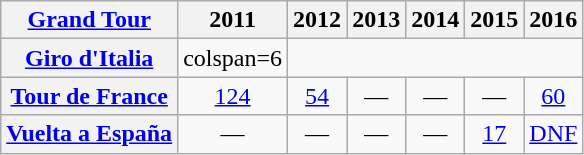<table class="wikitable plainrowheaders">
<tr>
<th scope="col"><a href='#'>Grand Tour</a></th>
<th scope="col">2011</th>
<th scope="col">2012</th>
<th scope="col">2013</th>
<th scope="col">2014</th>
<th scope="col">2015</th>
<th scope="col">2016</th>
</tr>
<tr style="text-align:center;">
<th scope="row"> <a href='#'>Giro d'Italia</a></th>
<td>colspan=6 </td>
</tr>
<tr style="text-align:center;">
<th scope="row"> <a href='#'>Tour de France</a></th>
<td><a href='#'>124</a></td>
<td><a href='#'>54</a></td>
<td>—</td>
<td>—</td>
<td>—</td>
<td><a href='#'>60</a></td>
</tr>
<tr style="text-align:center;">
<th scope="row"> <a href='#'>Vuelta a España</a></th>
<td>—</td>
<td>—</td>
<td>—</td>
<td>—</td>
<td><a href='#'>17</a></td>
<td><a href='#'>DNF</a></td>
</tr>
</table>
